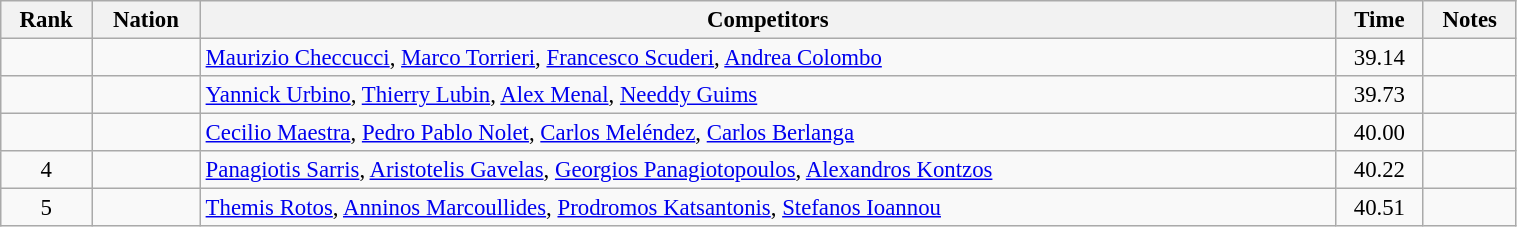<table class="wikitable sortable" width=80% style="text-align:center; font-size:95%">
<tr>
<th>Rank</th>
<th>Nation</th>
<th>Competitors</th>
<th>Time</th>
<th>Notes</th>
</tr>
<tr>
<td></td>
<td align=left></td>
<td align=left><a href='#'>Maurizio Checcucci</a>, <a href='#'>Marco Torrieri</a>, <a href='#'>Francesco Scuderi</a>, <a href='#'>Andrea Colombo</a></td>
<td>39.14</td>
<td></td>
</tr>
<tr>
<td></td>
<td align=left></td>
<td align=left><a href='#'>Yannick Urbino</a>, <a href='#'>Thierry Lubin</a>, <a href='#'>Alex Menal</a>, <a href='#'>Needdy Guims</a></td>
<td>39.73</td>
<td></td>
</tr>
<tr>
<td></td>
<td align=left></td>
<td align=left><a href='#'>Cecilio Maestra</a>, <a href='#'>Pedro Pablo Nolet</a>, <a href='#'>Carlos Meléndez</a>, <a href='#'>Carlos Berlanga</a></td>
<td>40.00</td>
<td></td>
</tr>
<tr>
<td>4</td>
<td align=left></td>
<td align=left><a href='#'>Panagiotis Sarris</a>, <a href='#'>Aristotelis Gavelas</a>, <a href='#'>Georgios Panagiotopoulos</a>, <a href='#'>Alexandros Kontzos</a></td>
<td>40.22</td>
<td></td>
</tr>
<tr>
<td>5</td>
<td align=left></td>
<td align=left><a href='#'>Themis Rotos</a>, <a href='#'>Anninos Marcoullides</a>, <a href='#'>Prodromos Katsantonis</a>, <a href='#'>Stefanos Ioannou</a></td>
<td>40.51</td>
<td></td>
</tr>
</table>
